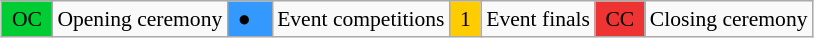<table class="wikitable"style="margin:0.5em auto; font-size:90%; position:relative;">
<tr>
<td bgcolor="#00cc33"> OC </td>
<td>Opening ceremony</td>
<td bgcolor="#3399ff"> ●  </td>
<td>Event competitions</td>
<td bgcolor="#ffcc00"> 1 </td>
<td>Event finals</td>
<td bgcolor="#ee3333"> CC </td>
<td>Closing ceremony</td>
</tr>
</table>
